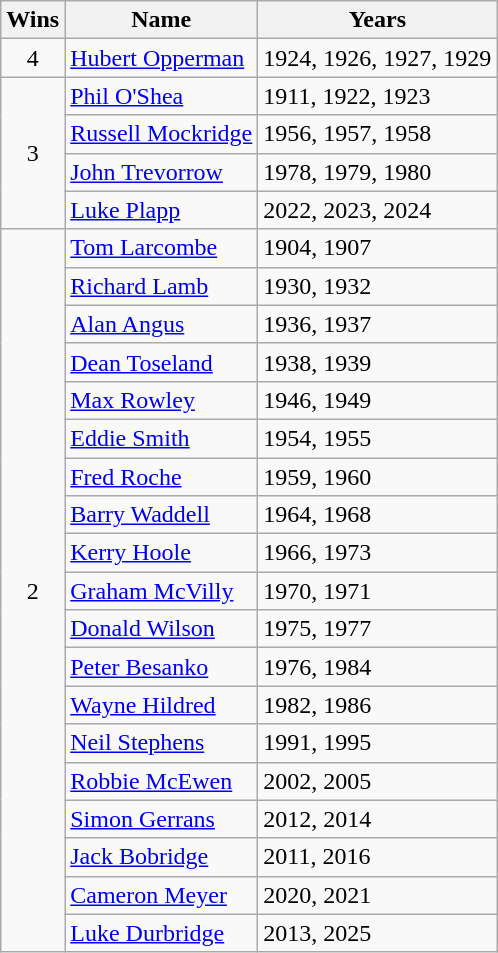<table class="wikitable">
<tr>
<th>Wins</th>
<th>Name</th>
<th>Years</th>
</tr>
<tr>
<td align=center>4</td>
<td><a href='#'>Hubert Opperman</a></td>
<td>1924, 1926, 1927, 1929</td>
</tr>
<tr>
<td align=center rowspan=4>3</td>
<td><a href='#'>Phil O'Shea</a></td>
<td>1911, 1922, 1923</td>
</tr>
<tr>
<td><a href='#'>Russell Mockridge</a></td>
<td>1956, 1957, 1958</td>
</tr>
<tr>
<td><a href='#'>John Trevorrow</a></td>
<td>1978, 1979, 1980</td>
</tr>
<tr>
<td><a href='#'>Luke Plapp</a></td>
<td>2022, 2023, 2024</td>
</tr>
<tr>
<td align=center rowspan=19>2</td>
<td><a href='#'>Tom Larcombe</a></td>
<td>1904, 1907</td>
</tr>
<tr>
<td><a href='#'>Richard Lamb</a></td>
<td>1930, 1932</td>
</tr>
<tr>
<td><a href='#'>Alan Angus</a></td>
<td>1936, 1937</td>
</tr>
<tr>
<td><a href='#'>Dean Toseland</a></td>
<td>1938, 1939</td>
</tr>
<tr>
<td><a href='#'>Max Rowley</a></td>
<td>1946, 1949</td>
</tr>
<tr>
<td><a href='#'>Eddie Smith</a></td>
<td>1954, 1955</td>
</tr>
<tr>
<td><a href='#'>Fred Roche</a></td>
<td>1959, 1960</td>
</tr>
<tr>
<td><a href='#'>Barry Waddell</a></td>
<td>1964, 1968</td>
</tr>
<tr>
<td><a href='#'>Kerry Hoole</a></td>
<td>1966, 1973</td>
</tr>
<tr>
<td><a href='#'>Graham McVilly</a></td>
<td>1970, 1971</td>
</tr>
<tr>
<td><a href='#'>Donald Wilson</a></td>
<td>1975, 1977</td>
</tr>
<tr>
<td><a href='#'>Peter Besanko</a></td>
<td>1976, 1984</td>
</tr>
<tr>
<td><a href='#'>Wayne Hildred</a></td>
<td>1982, 1986</td>
</tr>
<tr>
<td><a href='#'>Neil Stephens</a></td>
<td>1991, 1995</td>
</tr>
<tr>
<td><a href='#'>Robbie McEwen</a></td>
<td>2002, 2005</td>
</tr>
<tr>
<td><a href='#'>Simon Gerrans</a></td>
<td>2012, 2014</td>
</tr>
<tr>
<td><a href='#'>Jack Bobridge</a></td>
<td>2011, 2016</td>
</tr>
<tr>
<td><a href='#'>Cameron Meyer</a></td>
<td>2020, 2021</td>
</tr>
<tr>
<td><a href='#'>Luke Durbridge</a></td>
<td>2013, 2025</td>
</tr>
</table>
